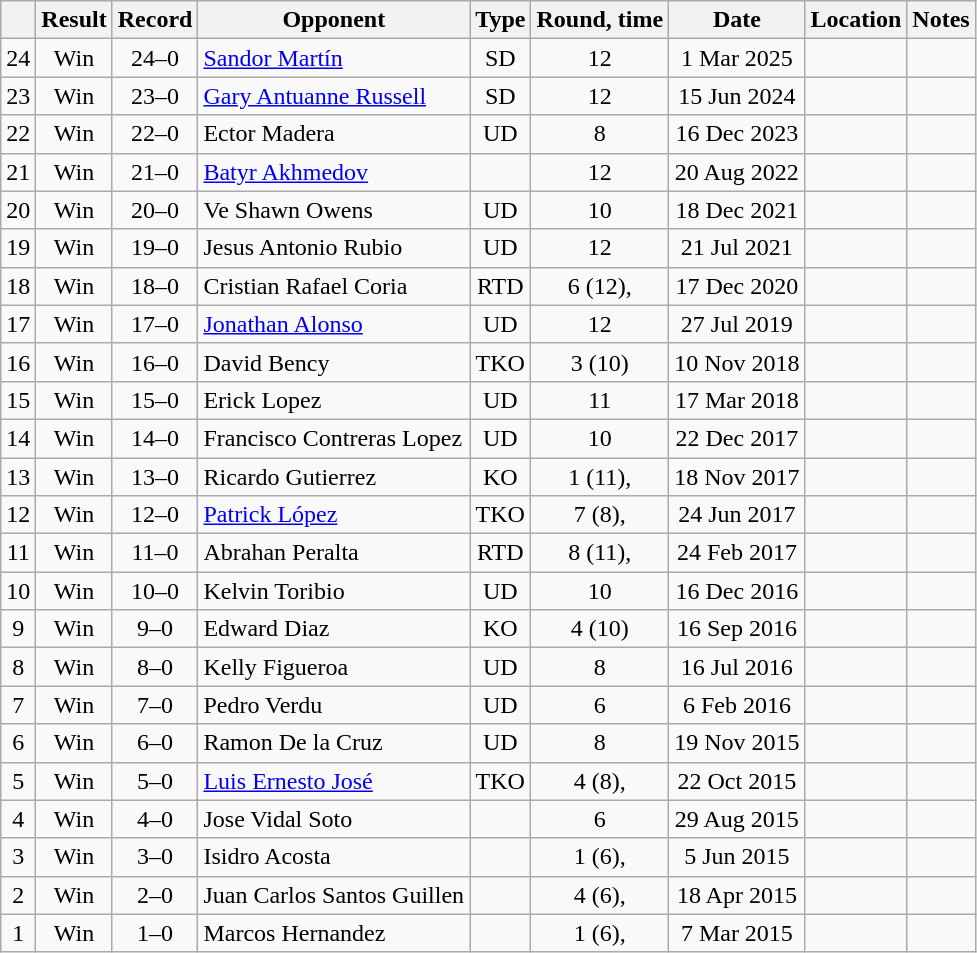<table class=wikitable style=text-align:center>
<tr>
<th></th>
<th>Result</th>
<th>Record</th>
<th>Opponent</th>
<th>Type</th>
<th>Round, time</th>
<th>Date</th>
<th>Location</th>
<th>Notes</th>
</tr>
<tr>
<td>24</td>
<td>Win</td>
<td>24–0</td>
<td align=left><a href='#'>Sandor Martín</a></td>
<td>SD</td>
<td>12</td>
<td>1 Mar 2025</td>
<td align=left></td>
<td align=left></td>
</tr>
<tr>
<td>23</td>
<td>Win</td>
<td>23–0</td>
<td align=left><a href='#'>Gary Antuanne Russell</a></td>
<td>SD</td>
<td>12</td>
<td>15 Jun 2024</td>
<td align=left></td>
<td align=left></td>
</tr>
<tr>
<td>22</td>
<td>Win</td>
<td>22–0</td>
<td align=left>Ector Madera</td>
<td>UD</td>
<td>8</td>
<td>16 Dec 2023</td>
<td align=left></td>
<td align=left></td>
</tr>
<tr>
<td>21</td>
<td>Win</td>
<td>21–0</td>
<td align=left><a href='#'>Batyr Akhmedov</a></td>
<td></td>
<td>12</td>
<td>20 Aug 2022</td>
<td align=left></td>
<td align=left></td>
</tr>
<tr>
<td>20</td>
<td>Win</td>
<td>20–0</td>
<td align=left>Ve Shawn Owens</td>
<td>UD</td>
<td>10</td>
<td>18 Dec 2021</td>
<td align=left></td>
<td align=left></td>
</tr>
<tr>
<td>19</td>
<td>Win</td>
<td>19–0</td>
<td align=left>Jesus Antonio Rubio</td>
<td>UD</td>
<td>12</td>
<td>21 Jul 2021</td>
<td align=left></td>
<td align=left></td>
</tr>
<tr>
<td>18</td>
<td>Win</td>
<td>18–0</td>
<td align=left>Cristian Rafael Coria</td>
<td>RTD</td>
<td>6 (12), </td>
<td>17 Dec 2020</td>
<td align=left></td>
<td align=left></td>
</tr>
<tr>
<td>17</td>
<td>Win</td>
<td>17–0</td>
<td align=left><a href='#'>Jonathan Alonso</a></td>
<td>UD</td>
<td>12</td>
<td>27 Jul 2019</td>
<td align=left></td>
<td align=left></td>
</tr>
<tr>
<td>16</td>
<td>Win</td>
<td>16–0</td>
<td align=left>David Bency</td>
<td>TKO</td>
<td>3 (10)</td>
<td>10 Nov 2018</td>
<td align=left></td>
<td align=left></td>
</tr>
<tr>
<td>15</td>
<td>Win</td>
<td>15–0</td>
<td align=left>Erick Lopez</td>
<td>UD</td>
<td>11</td>
<td>17 Mar 2018</td>
<td align=left></td>
<td align=left></td>
</tr>
<tr>
<td>14</td>
<td>Win</td>
<td>14–0</td>
<td align=left>Francisco Contreras Lopez</td>
<td>UD</td>
<td>10</td>
<td>22 Dec 2017</td>
<td align=left></td>
<td align=left></td>
</tr>
<tr>
<td>13</td>
<td>Win</td>
<td>13–0</td>
<td align=left>Ricardo Gutierrez</td>
<td>KO</td>
<td>1 (11), </td>
<td>18 Nov 2017</td>
<td align=left></td>
<td align=left></td>
</tr>
<tr>
<td>12</td>
<td>Win</td>
<td>12–0</td>
<td align=left><a href='#'>Patrick López</a></td>
<td>TKO</td>
<td>7 (8), </td>
<td>24 Jun 2017</td>
<td align=left></td>
<td align=left></td>
</tr>
<tr>
<td>11</td>
<td>Win</td>
<td>11–0</td>
<td align=left>Abrahan Peralta</td>
<td>RTD</td>
<td>8 (11), </td>
<td>24 Feb 2017</td>
<td align=left></td>
<td align=left></td>
</tr>
<tr>
<td>10</td>
<td>Win</td>
<td>10–0</td>
<td align=left>Kelvin Toribio</td>
<td>UD</td>
<td>10</td>
<td>16 Dec 2016</td>
<td align=left></td>
<td align=left></td>
</tr>
<tr>
<td>9</td>
<td>Win</td>
<td>9–0</td>
<td align=left>Edward Diaz</td>
<td>KO</td>
<td>4 (10)</td>
<td>16 Sep 2016</td>
<td align=left></td>
<td align=left></td>
</tr>
<tr>
<td>8</td>
<td>Win</td>
<td>8–0</td>
<td align=left>Kelly Figueroa</td>
<td>UD</td>
<td>8</td>
<td>16 Jul 2016</td>
<td align=left></td>
<td align=left></td>
</tr>
<tr>
<td>7</td>
<td>Win</td>
<td>7–0</td>
<td align=left>Pedro Verdu</td>
<td>UD</td>
<td>6</td>
<td>6 Feb 2016</td>
<td align=left></td>
<td align=left></td>
</tr>
<tr>
<td>6</td>
<td>Win</td>
<td>6–0</td>
<td align=left>Ramon De la Cruz</td>
<td>UD</td>
<td>8</td>
<td>19 Nov 2015</td>
<td align=left></td>
<td align=left></td>
</tr>
<tr>
<td>5</td>
<td>Win</td>
<td>5–0</td>
<td align=left><a href='#'>Luis Ernesto José</a></td>
<td>TKO</td>
<td>4 (8), </td>
<td>22 Oct 2015</td>
<td align=left></td>
<td align=left></td>
</tr>
<tr>
<td>4</td>
<td>Win</td>
<td>4–0</td>
<td align=left>Jose Vidal Soto</td>
<td></td>
<td>6</td>
<td>29 Aug 2015</td>
<td align=left></td>
<td align=left></td>
</tr>
<tr>
<td>3</td>
<td>Win</td>
<td>3–0</td>
<td align=left>Isidro Acosta</td>
<td></td>
<td>1 (6), </td>
<td>5 Jun 2015</td>
<td align=left></td>
<td align=left></td>
</tr>
<tr>
<td>2</td>
<td>Win</td>
<td>2–0</td>
<td align=left>Juan Carlos Santos Guillen</td>
<td></td>
<td>4 (6), </td>
<td>18 Apr 2015</td>
<td align=left></td>
<td align=left></td>
</tr>
<tr>
<td>1</td>
<td>Win</td>
<td>1–0</td>
<td align=left>Marcos Hernandez</td>
<td></td>
<td>1 (6), </td>
<td>7 Mar 2015</td>
<td align=left></td>
<td align=left></td>
</tr>
</table>
